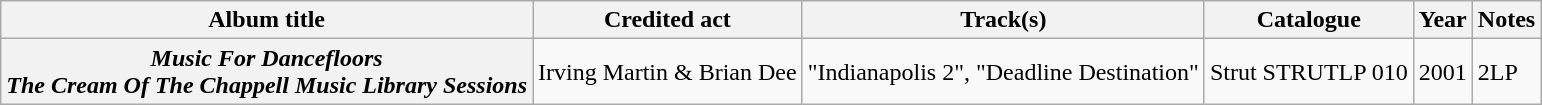<table class="wikitable plainrowheaders sortable">
<tr>
<th scope="col" class="unsortable">Album title</th>
<th scope="col">Credited act</th>
<th scope="col">Track(s)</th>
<th scope="col">Catalogue</th>
<th scope="col">Year</th>
<th scope="col" class="unsortable">Notes</th>
</tr>
<tr>
<th scope="row"><em>Music For Dancefloors<br>The Cream Of The Chappell Music Library Sessions</em></th>
<td>Irving Martin & Brian Dee</td>
<td>"Indianapolis 2", "Deadline Destination"</td>
<td>Strut STRUTLP 010</td>
<td>2001</td>
<td>2LP</td>
</tr>
</table>
